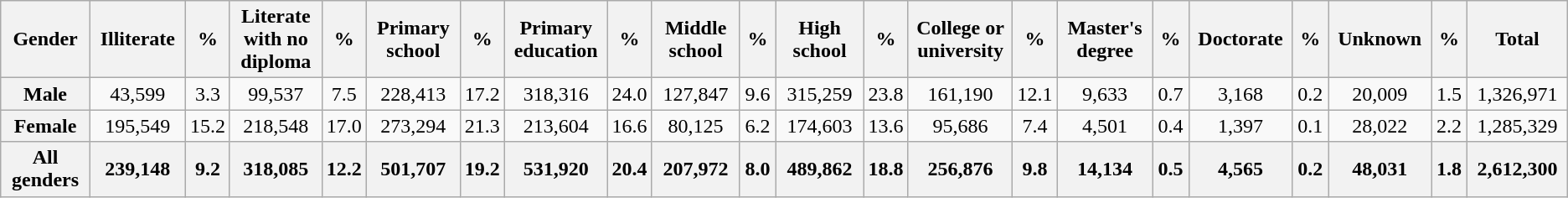<table class="wikitable">
<tr>
<th style="width:80pt;">Gender</th>
<th style="width:80pt;">Illiterate</th>
<th style="width:20pt;">%</th>
<th style="width:80pt;">Literate with no diploma</th>
<th style="width:20pt;">%</th>
<th style="width:80pt;">Primary school</th>
<th style="width:20pt;">%</th>
<th style="width:80pt;">Primary education</th>
<th style="width:20pt;">%</th>
<th style="width:80pt;">Middle school</th>
<th style="width:20pt;">%</th>
<th style="width:80pt;">High school</th>
<th style="width:20pt;">%</th>
<th style="width:80pt;">College or university</th>
<th style="width:20pt;">%</th>
<th style="width:80pt;">Master's degree</th>
<th style="width:20pt;">%</th>
<th style="width:80pt;">Doctorate</th>
<th style="width:20pt;">%</th>
<th style="width:80pt;">Unknown</th>
<th style="width:20pt;">%</th>
<th style="width:80pt;">Total</th>
</tr>
<tr>
<th style="width:80pt;">Male</th>
<td style="text-align:center;">43,599</td>
<td style="text-align:center;">3.3</td>
<td style="text-align:center;">99,537</td>
<td style="text-align:center;">7.5</td>
<td style="text-align:center;">228,413</td>
<td style="text-align:center;">17.2</td>
<td style="text-align:center;">318,316</td>
<td style="text-align:center;">24.0</td>
<td style="text-align:center;">127,847</td>
<td style="text-align:center;">9.6</td>
<td style="text-align:center;">315,259</td>
<td style="text-align:center;">23.8</td>
<td style="text-align:center;">161,190</td>
<td style="text-align:center;">12.1</td>
<td style="text-align:center;">9,633</td>
<td style="text-align:center;">0.7</td>
<td style="text-align:center;">3,168</td>
<td style="text-align:center;">0.2</td>
<td style="text-align:center;">20,009</td>
<td style="text-align:center;">1.5</td>
<td style="text-align:center;">1,326,971</td>
</tr>
<tr>
<th style="width:80pt;">Female</th>
<td style="text-align:center;">195,549</td>
<td style="text-align:center;">15.2</td>
<td style="text-align:center;">218,548</td>
<td style="text-align:center;">17.0</td>
<td style="text-align:center;">273,294</td>
<td style="text-align:center;">21.3</td>
<td style="text-align:center;">213,604</td>
<td style="text-align:center;">16.6</td>
<td style="text-align:center;">80,125</td>
<td style="text-align:center;">6.2</td>
<td style="text-align:center;">174,603</td>
<td style="text-align:center;">13.6</td>
<td style="text-align:center;">95,686</td>
<td style="text-align:center;">7.4</td>
<td style="text-align:center;">4,501</td>
<td style="text-align:center;">0.4</td>
<td style="text-align:center;">1,397</td>
<td style="text-align:center;">0.1</td>
<td style="text-align:center;">28,022</td>
<td style="text-align:center;">2.2</td>
<td style="text-align:center;">1,285,329</td>
</tr>
<tr>
<th>All genders</th>
<th>239,148</th>
<th>9.2</th>
<th>318,085</th>
<th>12.2</th>
<th>501,707</th>
<th>19.2</th>
<th>531,920</th>
<th>20.4</th>
<th>207,972</th>
<th>8.0</th>
<th>489,862</th>
<th>18.8</th>
<th>256,876</th>
<th>9.8</th>
<th>14,134</th>
<th>0.5</th>
<th>4,565</th>
<th>0.2</th>
<th>48,031</th>
<th>1.8</th>
<th>2,612,300</th>
</tr>
</table>
